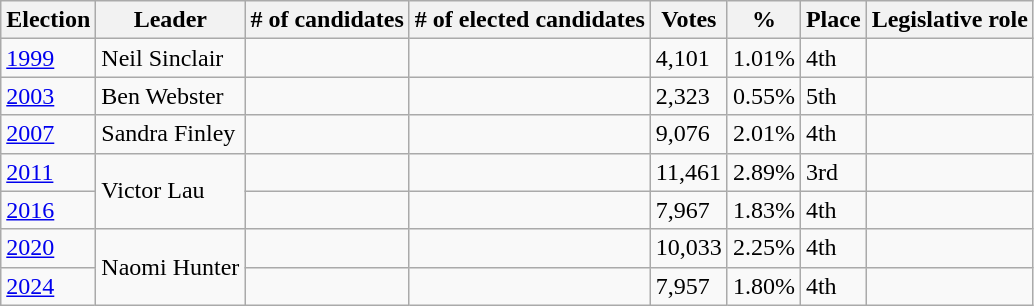<table class="wikitable">
<tr>
<th>Election</th>
<th>Leader</th>
<th># of candidates</th>
<th># of elected candidates</th>
<th>Votes</th>
<th>%</th>
<th>Place</th>
<th>Legislative role</th>
</tr>
<tr>
<td><a href='#'>1999</a></td>
<td>Neil Sinclair</td>
<td></td>
<td></td>
<td>4,101</td>
<td>1.01%</td>
<td>4th</td>
<td></td>
</tr>
<tr>
<td><a href='#'>2003</a></td>
<td>Ben Webster</td>
<td></td>
<td></td>
<td>2,323</td>
<td>0.55%</td>
<td> 5th</td>
<td></td>
</tr>
<tr>
<td><a href='#'>2007</a></td>
<td>Sandra Finley</td>
<td></td>
<td></td>
<td>9,076</td>
<td>2.01%</td>
<td> 4th</td>
<td></td>
</tr>
<tr>
<td><a href='#'>2011</a></td>
<td rowspan=2>Victor Lau</td>
<td></td>
<td></td>
<td>11,461</td>
<td>2.89%</td>
<td> 3rd</td>
<td></td>
</tr>
<tr>
<td><a href='#'>2016</a></td>
<td></td>
<td></td>
<td>7,967</td>
<td>1.83%</td>
<td> 4th</td>
<td></td>
</tr>
<tr>
<td><a href='#'>2020</a></td>
<td rowspan="2">Naomi Hunter</td>
<td></td>
<td></td>
<td>10,033</td>
<td>2.25%</td>
<td> 4th</td>
<td></td>
</tr>
<tr>
<td><a href='#'>2024</a></td>
<td></td>
<td></td>
<td>7,957</td>
<td>1.80%</td>
<td> 4th</td>
<td></td>
</tr>
</table>
